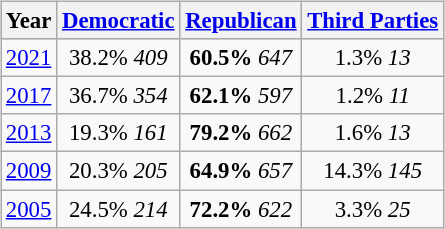<table class="wikitable" style="float:right; margin:1em; font-size:95%;">
<tr style="background:lightgrey;">
<th>Year</th>
<th><a href='#'>Democratic</a></th>
<th><a href='#'>Republican</a></th>
<th><a href='#'>Third Parties</a></th>
</tr>
<tr>
<td align="center" ><a href='#'>2021</a></td>
<td align="center" >38.2% <em>409</em></td>
<td align="center" ><strong>60.5%</strong> <em>647</em></td>
<td align="center" >1.3% <em>13</em></td>
</tr>
<tr>
<td align="center" ><a href='#'>2017</a></td>
<td align="center" >36.7% <em>354</em></td>
<td align="center" ><strong>62.1%</strong> <em>597</em></td>
<td align="center" >1.2% <em>11</em></td>
</tr>
<tr>
<td align="center" ><a href='#'>2013</a></td>
<td align="center" >19.3% <em>161</em></td>
<td align="center" ><strong>79.2%</strong> <em>662</em></td>
<td align="center" >1.6% <em>13</em></td>
</tr>
<tr>
<td align="center" ><a href='#'>2009</a></td>
<td align="center" >20.3% <em>205</em></td>
<td align="center" ><strong>64.9%</strong> <em>657</em></td>
<td align="center" >14.3% <em>145</em></td>
</tr>
<tr>
<td align="center" ><a href='#'>2005</a></td>
<td align="center" >24.5% <em>214</em></td>
<td align="center" ><strong>72.2%</strong> <em>622</em></td>
<td align="center" >3.3% <em>25</em></td>
</tr>
</table>
